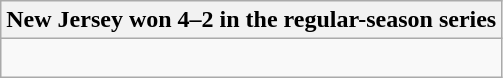<table class="wikitable collapsible collapsed">
<tr>
<th>New Jersey won 4–2 in the regular-season series</th>
</tr>
<tr>
<td><br>




</td>
</tr>
</table>
